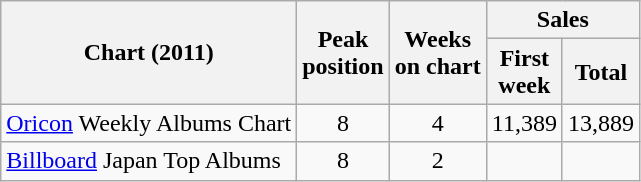<table class="wikitable sortable" border="1">
<tr>
<th rowspan="2">Chart (2011)</th>
<th rowspan="2">Peak<br>position</th>
<th rowspan="2">Weeks<br>on chart</th>
<th colspan="2">Sales</th>
</tr>
<tr>
<th>First<br>week</th>
<th>Total</th>
</tr>
<tr>
<td><a href='#'>Oricon</a> Weekly Albums Chart</td>
<td style="text-align:center;">8</td>
<td style="text-align:center;">4</td>
<td>11,389</td>
<td>13,889</td>
</tr>
<tr>
<td><a href='#'>Billboard</a> Japan Top Albums</td>
<td style="text-align:center;">8</td>
<td style="text-align:center;">2</td>
<td></td>
<td></td>
</tr>
</table>
